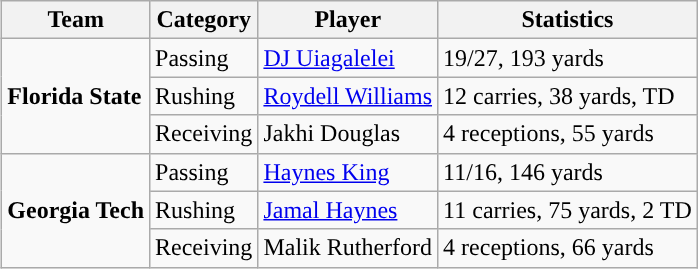<table class="wikitable" style="float: right;">
<tr>
<th>Team</th>
<th>Category</th>
<th>Player</th>
<th>Statistics</th>
</tr>
<tr>
<td rowspan=3><strong>Florida State</strong></td>
<td>Passing</td>
<td><a href='#'>DJ Uiagalelei</a></td>
<td>19/27, 193 yards</td>
</tr>
<tr>
<td>Rushing</td>
<td><a href='#'>Roydell Williams</a></td>
<td>12 carries, 38 yards, TD</td>
</tr>
<tr>
<td>Receiving</td>
<td>Jakhi Douglas</td>
<td>4 receptions, 55 yards</td>
</tr>
<tr>
<td rowspan=3><strong>Georgia Tech</strong></td>
<td>Passing</td>
<td><a href='#'>Haynes King</a></td>
<td>11/16, 146 yards</td>
</tr>
<tr>
<td>Rushing</td>
<td><a href='#'>Jamal Haynes</a></td>
<td>11 carries, 75 yards, 2 TD</td>
</tr>
<tr>
<td>Receiving</td>
<td>Malik Rutherford</td>
<td>4 receptions, 66 yards</td>
</tr>
</table>
